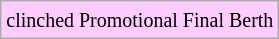<table class="wikitable">
<tr>
<td style="background:#fcf;"><small>clinched Promotional Final Berth</small></td>
</tr>
</table>
